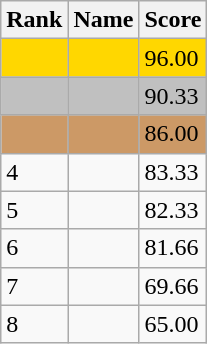<table class="wikitable">
<tr>
<th>Rank</th>
<th>Name</th>
<th>Score</th>
</tr>
<tr style="background:gold;">
<td></td>
<td></td>
<td>96.00</td>
</tr>
<tr style="background:silver;">
<td></td>
<td></td>
<td>90.33</td>
</tr>
<tr style="background:#CC9966;">
<td></td>
<td></td>
<td>86.00</td>
</tr>
<tr>
<td>4</td>
<td></td>
<td>83.33</td>
</tr>
<tr>
<td>5</td>
<td></td>
<td>82.33</td>
</tr>
<tr>
<td>6</td>
<td></td>
<td>81.66</td>
</tr>
<tr>
<td>7</td>
<td></td>
<td>69.66</td>
</tr>
<tr>
<td>8</td>
<td></td>
<td>65.00</td>
</tr>
</table>
